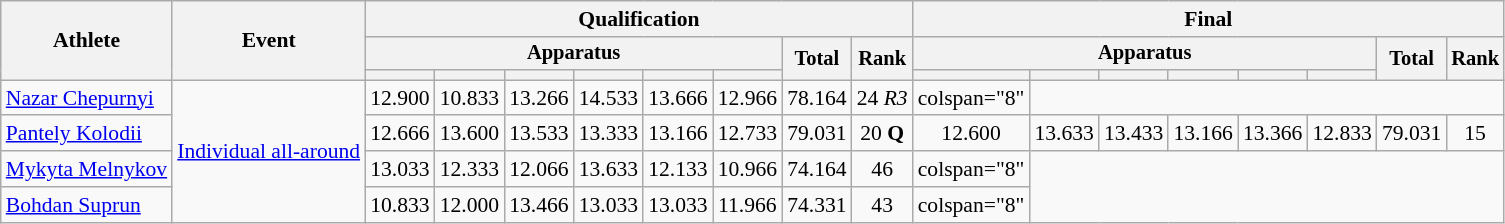<table class="wikitable" style="font-size:90%">
<tr>
<th rowspan=3>Athlete</th>
<th rowspan=3>Event</th>
<th colspan =8>Qualification</th>
<th colspan =8>Final</th>
</tr>
<tr style="font-size:95%">
<th colspan=6>Apparatus</th>
<th rowspan=2>Total</th>
<th rowspan=2>Rank</th>
<th colspan=6>Apparatus</th>
<th rowspan=2>Total</th>
<th rowspan=2>Rank</th>
</tr>
<tr style="font-size:95%">
<th></th>
<th></th>
<th></th>
<th></th>
<th></th>
<th></th>
<th></th>
<th></th>
<th></th>
<th></th>
<th></th>
<th></th>
</tr>
<tr align=center>
<td align=left><a href='#'>Nazar Chepurnyi</a></td>
<td align=left rowspan=4><a href='#'>Individual all-around</a></td>
<td>12.900</td>
<td>10.833</td>
<td>13.266</td>
<td>14.533</td>
<td>13.666</td>
<td>12.966</td>
<td>78.164</td>
<td>24 <em>R3</em></td>
<td>colspan="8" </td>
</tr>
<tr align=center>
<td align=left><a href='#'>Pantely Kolodii</a></td>
<td>12.666</td>
<td>13.600</td>
<td>13.533</td>
<td>13.333</td>
<td>13.166</td>
<td>12.733</td>
<td>79.031</td>
<td>20 <strong>Q</strong></td>
<td>12.600</td>
<td>13.633</td>
<td>13.433</td>
<td>13.166</td>
<td>13.366</td>
<td>12.833</td>
<td>79.031</td>
<td>15</td>
</tr>
<tr align=center>
<td align=left><a href='#'>Mykyta Melnykov</a></td>
<td>13.033</td>
<td>12.333</td>
<td>12.066</td>
<td>13.633</td>
<td>12.133</td>
<td>10.966</td>
<td>74.164</td>
<td>46</td>
<td>colspan="8" </td>
</tr>
<tr align=center>
<td align=left><a href='#'>Bohdan Suprun</a></td>
<td>10.833</td>
<td>12.000</td>
<td>13.466</td>
<td>13.033</td>
<td>13.033</td>
<td>11.966</td>
<td>74.331</td>
<td>43</td>
<td>colspan="8" </td>
</tr>
</table>
